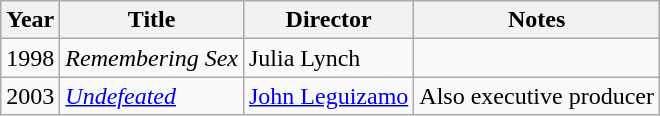<table class="wikitable">
<tr>
<th>Year</th>
<th>Title</th>
<th>Director</th>
<th>Notes</th>
</tr>
<tr>
<td>1998</td>
<td><em>Remembering Sex</em></td>
<td>Julia Lynch</td>
<td></td>
</tr>
<tr>
<td>2003</td>
<td><em><a href='#'>Undefeated</a></em></td>
<td><a href='#'>John Leguizamo</a></td>
<td>Also executive producer</td>
</tr>
</table>
